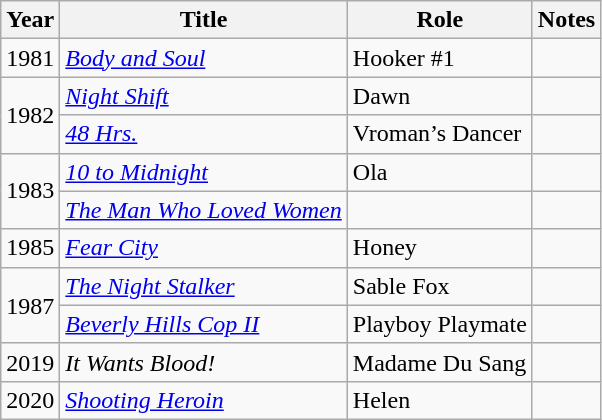<table class="wikitable sortable">
<tr>
<th>Year</th>
<th>Title</th>
<th>Role</th>
<th>Notes</th>
</tr>
<tr>
<td>1981</td>
<td><em><a href='#'>Body and Soul</a></em></td>
<td>Hooker #1</td>
<td></td>
</tr>
<tr>
<td rowspan="2">1982</td>
<td><em><a href='#'>Night Shift</a></em></td>
<td>Dawn</td>
<td></td>
</tr>
<tr>
<td><em><a href='#'>48 Hrs.</a></em></td>
<td>Vroman’s Dancer</td>
<td></td>
</tr>
<tr>
<td rowspan="2">1983</td>
<td><em><a href='#'>10 to Midnight</a></em></td>
<td>Ola</td>
<td></td>
</tr>
<tr>
<td><em><a href='#'>The Man Who Loved Women</a></em></td>
<td></td>
<td></td>
</tr>
<tr>
<td>1985</td>
<td><em><a href='#'>Fear City</a></em></td>
<td>Honey</td>
<td></td>
</tr>
<tr>
<td rowspan="2">1987</td>
<td><em><a href='#'>The Night Stalker</a></em></td>
<td>Sable Fox</td>
<td></td>
</tr>
<tr>
<td><em><a href='#'>Beverly Hills Cop II</a></em></td>
<td>Playboy Playmate</td>
<td></td>
</tr>
<tr>
<td>2019</td>
<td><em>It Wants Blood!</em></td>
<td>Madame Du Sang</td>
<td></td>
</tr>
<tr>
<td>2020</td>
<td><em><a href='#'>Shooting Heroin</a></em></td>
<td>Helen</td>
<td></td>
</tr>
</table>
